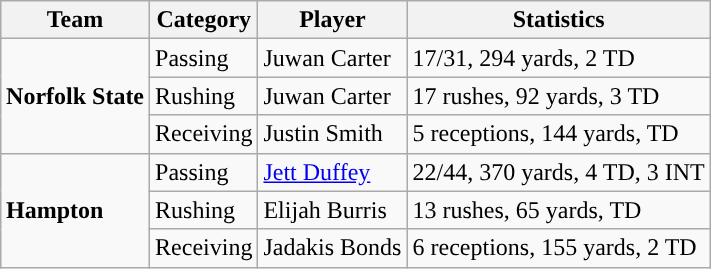<table class="wikitable" style="float: right;">
<tr>
<th>Team</th>
<th>Category</th>
<th>Player</th>
<th>Statistics</th>
</tr>
<tr>
<td rowspan=3><strong>Norfolk State</strong></td>
<td>Passing</td>
<td>Juwan Carter</td>
<td>17/31, 294 yards, 2 TD</td>
</tr>
<tr>
<td>Rushing</td>
<td>Juwan Carter</td>
<td>17 rushes, 92 yards, 3 TD</td>
</tr>
<tr>
<td>Receiving</td>
<td>Justin Smith</td>
<td>5 receptions, 144 yards, TD</td>
</tr>
<tr>
<td rowspan=3><strong>Hampton</strong></td>
<td>Passing</td>
<td><a href='#'>Jett Duffey</a></td>
<td>22/44, 370 yards, 4 TD, 3 INT</td>
</tr>
<tr>
<td>Rushing</td>
<td>Elijah Burris</td>
<td>13 rushes, 65 yards, TD</td>
</tr>
<tr>
<td>Receiving</td>
<td>Jadakis Bonds</td>
<td>6 receptions, 155 yards, 2 TD</td>
</tr>
</table>
